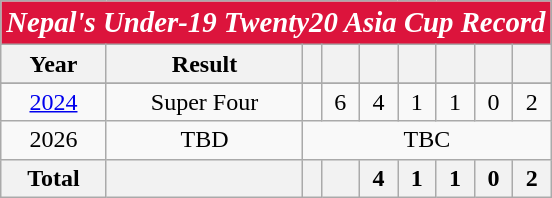<table class="wikitable" style="text-align:center">
<tr>
<th style="color:white; background:#DC143C;" colspan=9><strong><big><em>Nepal's  Under-19 Twenty20 Asia Cup Record</em></big></strong></th>
</tr>
<tr>
<th>Year</th>
<th>Result</th>
<th></th>
<th></th>
<th></th>
<th></th>
<th></th>
<th></th>
<th></th>
</tr>
<tr bgcolor=pink>
</tr>
<tr>
<td> <a href='#'>2024</a></td>
<td>Super Four</td>
<td></td>
<td>6</td>
<td>4</td>
<td>1</td>
<td>1</td>
<td>0</td>
<td>2</td>
</tr>
<tr>
<td>2026</td>
<td>TBD</td>
<td colspan="7">TBC</td>
</tr>
<tr>
<th>Total</th>
<th></th>
<th></th>
<th></th>
<th>4</th>
<th>1</th>
<th>1</th>
<th>0</th>
<th>2</th>
</tr>
</table>
